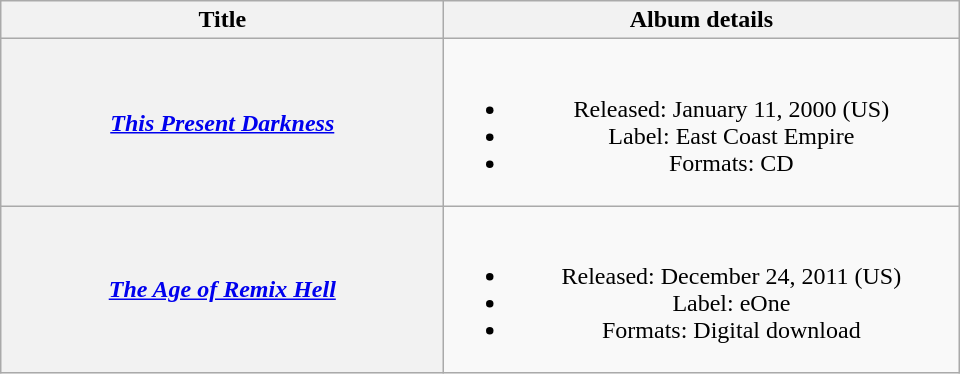<table class="wikitable plainrowheaders" style="text-align:center;">
<tr>
<th scope="col" style="width:18em;">Title</th>
<th scope="col" style="width:21em;">Album details</th>
</tr>
<tr>
<th scope="row"><em><a href='#'>This Present Darkness</a></em></th>
<td><br><ul><li>Released: January 11, 2000 <span>(US)</span></li><li>Label: East Coast Empire</li><li>Formats: CD</li></ul></td>
</tr>
<tr>
<th scope="row"><em><a href='#'>The Age of Remix Hell</a></em></th>
<td><br><ul><li>Released: December 24, 2011 <span>(US)</span></li><li>Label: eOne</li><li>Formats: Digital download</li></ul></td>
</tr>
</table>
